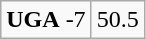<table class="wikitable" style="margin-right: auto; margin-right: auto; border: none;">
<tr align="center">
</tr>
<tr align="center">
<td><strong>UGA</strong> -7</td>
<td>50.5</td>
</tr>
</table>
